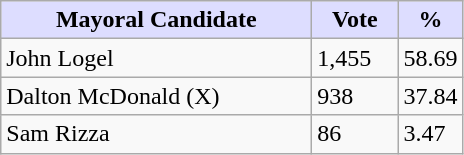<table class="wikitable">
<tr>
<th style="background:#ddf; width:200px;">Mayoral Candidate</th>
<th style="background:#ddf; width:50px;">Vote</th>
<th style="background:#ddf; width:30px;">%</th>
</tr>
<tr>
<td>John Logel</td>
<td>1,455</td>
<td>58.69</td>
</tr>
<tr>
<td>Dalton McDonald (X)</td>
<td>938</td>
<td>37.84</td>
</tr>
<tr>
<td>Sam Rizza</td>
<td>86</td>
<td>3.47</td>
</tr>
</table>
